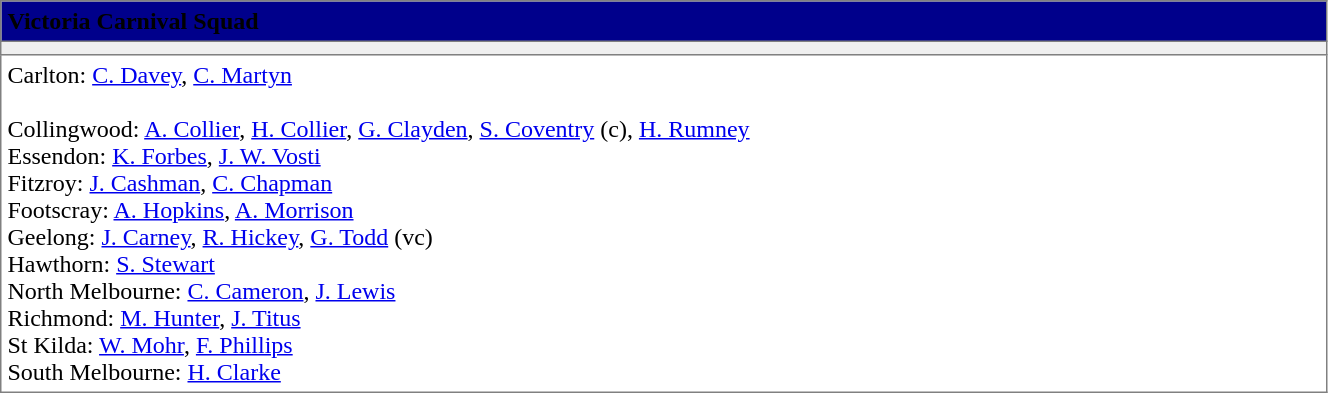<table border="1" cellpadding="4" cellspacing="0"  style="text-align:left; font-size:100%; border-collapse:collapse; width:70%;">
<tr style="background:darkblue;">
<th colspan=2><span>Victoria Carnival Squad</span></th>
</tr>
<tr style="background:#efefef;">
<td></td>
</tr>
<tr>
<td>Carlton: <a href='#'>C. Davey</a>, <a href='#'>C. Martyn</a><br><br>Collingwood: <a href='#'>A. Collier</a>, <a href='#'>H. Collier</a>, <a href='#'>G. Clayden</a>, <a href='#'>S. Coventry</a> (c), <a href='#'>H. Rumney</a><br>
Essendon: <a href='#'>K. Forbes</a>, <a href='#'>J. W. Vosti</a><br>
Fitzroy: <a href='#'>J. Cashman</a>, <a href='#'>C. Chapman</a><br>
Footscray: <a href='#'>A. Hopkins</a>, <a href='#'>A. Morrison</a><br>
Geelong: <a href='#'>J. Carney</a>, <a href='#'>R. Hickey</a>, <a href='#'>G. Todd</a> (vc)<br>
Hawthorn: <a href='#'>S. Stewart</a><br>
North Melbourne: <a href='#'>C. Cameron</a>, <a href='#'>J. Lewis</a><br>
Richmond: <a href='#'>M. Hunter</a>, <a href='#'>J. Titus</a><br>
St Kilda: <a href='#'>W. Mohr</a>, <a href='#'>F. Phillips</a><br>
South Melbourne: <a href='#'>H. Clarke</a><br></td>
</tr>
</table>
